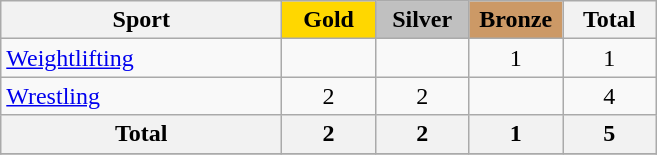<table class="wikitable sortable" style="text-align:center;">
<tr>
<th width=180>Sport</th>
<th scope="col" style="background:gold; width:55px;">Gold</th>
<th scope="col" style="background:silver; width:55px;">Silver</th>
<th scope="col" style="background:#cc9966; width:55px;">Bronze</th>
<th width=55>Total</th>
</tr>
<tr>
<td align=left><a href='#'>Weightlifting</a></td>
<td></td>
<td></td>
<td>1</td>
<td>1</td>
</tr>
<tr>
<td align=left><a href='#'>Wrestling</a></td>
<td>2</td>
<td>2</td>
<td></td>
<td>4</td>
</tr>
<tr class="sortbottom">
<th>Total</th>
<th>2</th>
<th>2</th>
<th>1</th>
<th>5</th>
</tr>
<tr>
</tr>
</table>
